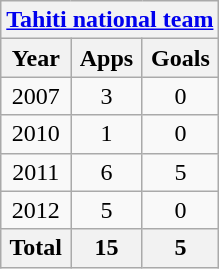<table class="wikitable" style="text-align:center">
<tr>
<th colspan=3><a href='#'>Tahiti national team</a></th>
</tr>
<tr>
<th>Year</th>
<th>Apps</th>
<th>Goals</th>
</tr>
<tr>
<td>2007</td>
<td>3</td>
<td>0</td>
</tr>
<tr>
<td>2010</td>
<td>1</td>
<td>0</td>
</tr>
<tr>
<td>2011</td>
<td>6</td>
<td>5</td>
</tr>
<tr>
<td>2012</td>
<td>5</td>
<td>0</td>
</tr>
<tr>
<th>Total</th>
<th>15</th>
<th>5</th>
</tr>
</table>
